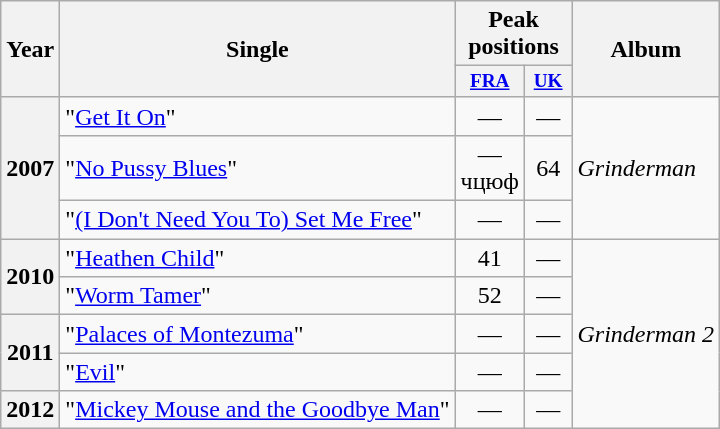<table class="wikitable" style="text-align: left;">
<tr>
<th scope="col" rowspan="2">Year</th>
<th scope="col" rowspan="2">Single</th>
<th scope="col" colspan="2">Peak positions</th>
<th scope="col" rowspan="2">Album</th>
</tr>
<tr>
<th scope="col" style="width:2em;font-size:80%"><a href='#'>FRA</a><br></th>
<th scope="col" style="width:2em;font-size:80%"><a href='#'>UK</a><br></th>
</tr>
<tr>
<th scope="row" rowspan="3">2007</th>
<td>"<a href='#'>Get It On</a>"</td>
<td align="center">—</td>
<td align="center">—</td>
<td rowspan="3"><em>Grinderman</em></td>
</tr>
<tr>
<td>"<a href='#'>No Pussy Blues</a>"</td>
<td align="center">—чцюф</td>
<td align="center">64</td>
</tr>
<tr>
<td>"<a href='#'>(I Don't Need You To) Set Me Free</a>"</td>
<td align="center">—</td>
<td align="center">—</td>
</tr>
<tr>
<th scope="row" rowspan="2">2010</th>
<td>"<a href='#'>Heathen Child</a>"</td>
<td align="center">41</td>
<td align="center">—</td>
<td rowspan="5"><em>Grinderman 2</em></td>
</tr>
<tr>
<td>"<a href='#'>Worm Tamer</a>"</td>
<td align="center">52</td>
<td align="center">—</td>
</tr>
<tr>
<th scope="row" rowspan="2">2011</th>
<td>"<a href='#'>Palaces of Montezuma</a>"</td>
<td align="center">—</td>
<td align="center">—</td>
</tr>
<tr>
<td>"<a href='#'>Evil</a>"</td>
<td align="center">—</td>
<td align="center">—</td>
</tr>
<tr>
<th scope="row">2012</th>
<td>"<a href='#'>Mickey Mouse and the Goodbye Man</a>"</td>
<td align="center">—</td>
<td align="center">—</td>
</tr>
</table>
